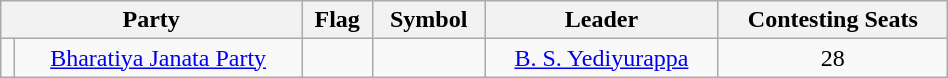<table class="wikitable " width="50%" style="text-align:center">
<tr>
<th colspan="2">Party</th>
<th>Flag</th>
<th>Symbol</th>
<th>Leader</th>
<th>Contesting Seats</th>
</tr>
<tr>
<td></td>
<td><a href='#'>Bharatiya Janata Party</a></td>
<td></td>
<td></td>
<td><a href='#'>B. S. Yediyurappa</a></td>
<td>28</td>
</tr>
</table>
